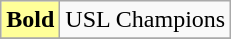<table class="wikitable">
<tr>
<td bgcolor=#FFFF99><strong>Bold</strong></td>
<td>USL Champions</td>
</tr>
<tr>
</tr>
</table>
